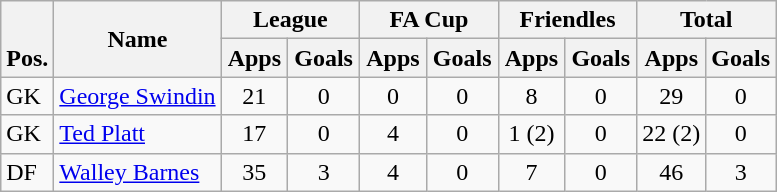<table class="wikitable" style="text-align:center">
<tr>
<th rowspan="2" valign="bottom">Pos.</th>
<th rowspan="2">Name</th>
<th colspan="2" width="85">League</th>
<th colspan="2" width="85">FA Cup</th>
<th colspan="2" width="85">Friendles</th>
<th colspan="2" width="85">Total</th>
</tr>
<tr>
<th>Apps</th>
<th>Goals</th>
<th>Apps</th>
<th>Goals</th>
<th>Apps</th>
<th>Goals</th>
<th>Apps</th>
<th>Goals</th>
</tr>
<tr>
<td align="left">GK</td>
<td align="left"> <a href='#'>George Swindin</a></td>
<td>21</td>
<td>0</td>
<td>0</td>
<td>0</td>
<td>8</td>
<td>0</td>
<td>29</td>
<td>0</td>
</tr>
<tr>
<td align="left">GK</td>
<td align="left"> <a href='#'>Ted Platt</a></td>
<td>17</td>
<td>0</td>
<td>4</td>
<td>0</td>
<td>1 (2)</td>
<td>0</td>
<td>22 (2)</td>
<td>0</td>
</tr>
<tr>
<td align="left">DF</td>
<td align="left"> <a href='#'>Walley Barnes</a></td>
<td>35</td>
<td>3</td>
<td>4</td>
<td>0</td>
<td>7</td>
<td>0</td>
<td>46</td>
<td>3</td>
</tr>
</table>
